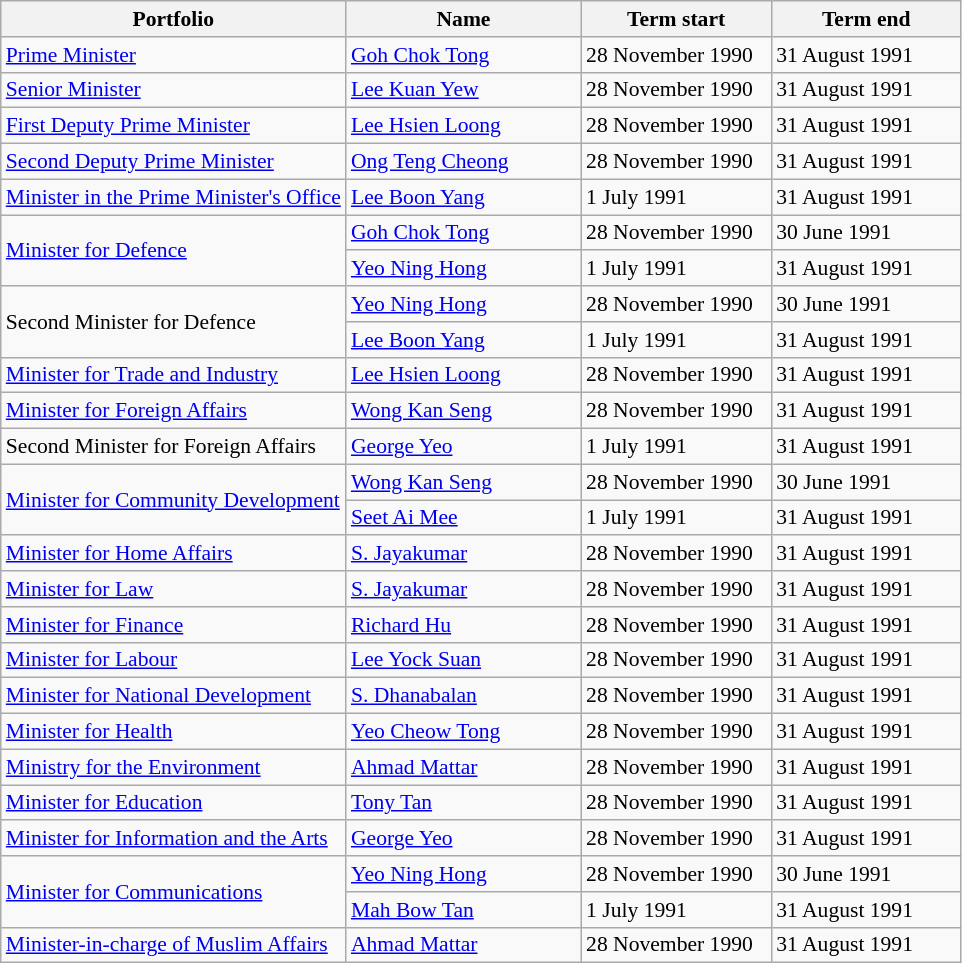<table class="wikitable unsortable" style="font-size: 90%;">
<tr>
<th scope="col">Portfolio</th>
<th scope="col" width="150px">Name</th>
<th scope="col" width="120px">Term start</th>
<th scope="col" width="120px">Term end</th>
</tr>
<tr>
<td><a href='#'>Prime Minister</a></td>
<td><a href='#'>Goh Chok Tong</a></td>
<td>28 November 1990</td>
<td>31 August 1991</td>
</tr>
<tr>
<td><a href='#'>Senior Minister</a></td>
<td><a href='#'>Lee Kuan Yew</a></td>
<td>28 November 1990</td>
<td>31 August 1991</td>
</tr>
<tr>
<td><a href='#'>First Deputy Prime Minister</a></td>
<td><a href='#'>Lee Hsien Loong</a></td>
<td>28 November 1990</td>
<td>31 August 1991</td>
</tr>
<tr>
<td><a href='#'>Second Deputy Prime Minister</a></td>
<td><a href='#'>Ong Teng Cheong </a></td>
<td>28 November 1990</td>
<td>31 August 1991</td>
</tr>
<tr>
<td><a href='#'>Minister in the Prime Minister's Office</a></td>
<td><a href='#'>Lee Boon Yang</a></td>
<td>1 July 1991</td>
<td>31 August 1991</td>
</tr>
<tr>
<td rowspan="2"><a href='#'>Minister for Defence</a></td>
<td><a href='#'>Goh Chok Tong</a></td>
<td>28 November 1990</td>
<td>30 June 1991</td>
</tr>
<tr>
<td><a href='#'>Yeo Ning Hong</a></td>
<td>1 July 1991</td>
<td>31 August 1991</td>
</tr>
<tr>
<td rowspan="2">Second Minister for Defence</td>
<td><a href='#'>Yeo Ning Hong</a></td>
<td>28 November 1990</td>
<td>30 June 1991</td>
</tr>
<tr>
<td><a href='#'>Lee Boon Yang</a></td>
<td>1 July 1991</td>
<td>31 August 1991</td>
</tr>
<tr>
<td><a href='#'>Minister for Trade and Industry</a></td>
<td><a href='#'>Lee Hsien Loong</a></td>
<td>28 November 1990</td>
<td>31 August 1991</td>
</tr>
<tr>
<td><a href='#'>Minister for Foreign Affairs</a></td>
<td><a href='#'>Wong Kan Seng</a></td>
<td>28 November 1990</td>
<td>31 August 1991</td>
</tr>
<tr>
<td>Second Minister for Foreign Affairs</td>
<td><a href='#'>George Yeo</a></td>
<td>1 July 1991</td>
<td>31 August 1991</td>
</tr>
<tr>
<td rowspan="2"><a href='#'>Minister for Community Development</a></td>
<td><a href='#'>Wong Kan Seng</a></td>
<td>28 November 1990</td>
<td>30 June 1991</td>
</tr>
<tr>
<td><a href='#'>Seet Ai Mee</a></td>
<td>1 July 1991</td>
<td>31 August 1991</td>
</tr>
<tr>
<td><a href='#'>Minister for Home Affairs</a></td>
<td><a href='#'>S. Jayakumar</a></td>
<td>28 November 1990</td>
<td>31 August 1991</td>
</tr>
<tr>
<td><a href='#'>Minister for Law</a></td>
<td><a href='#'>S. Jayakumar</a></td>
<td>28 November 1990</td>
<td>31 August 1991</td>
</tr>
<tr>
<td><a href='#'>Minister for Finance</a></td>
<td><a href='#'>Richard Hu</a></td>
<td>28 November 1990</td>
<td>31 August 1991</td>
</tr>
<tr>
<td><a href='#'>Minister for Labour</a></td>
<td><a href='#'>Lee Yock Suan</a></td>
<td>28 November 1990</td>
<td>31 August 1991</td>
</tr>
<tr>
<td><a href='#'>Minister for National Development</a></td>
<td><a href='#'>S. Dhanabalan</a></td>
<td>28 November 1990</td>
<td>31 August 1991</td>
</tr>
<tr>
<td><a href='#'>Minister for Health</a></td>
<td><a href='#'>Yeo Cheow Tong</a></td>
<td>28 November 1990</td>
<td>31 August 1991</td>
</tr>
<tr>
<td><a href='#'>Ministry for the Environment</a></td>
<td><a href='#'>Ahmad Mattar</a></td>
<td>28 November 1990</td>
<td>31 August 1991</td>
</tr>
<tr>
<td><a href='#'>Minister for Education</a></td>
<td><a href='#'>Tony Tan</a></td>
<td>28 November 1990</td>
<td>31 August 1991</td>
</tr>
<tr>
<td><a href='#'>Minister for Information and the Arts</a></td>
<td><a href='#'>George Yeo</a></td>
<td>28 November 1990</td>
<td>31 August 1991</td>
</tr>
<tr>
<td rowspan="2"><a href='#'>Minister for Communications</a></td>
<td><a href='#'>Yeo Ning Hong</a></td>
<td>28 November 1990</td>
<td>30 June 1991</td>
</tr>
<tr>
<td><a href='#'>Mah Bow Tan</a></td>
<td>1 July 1991</td>
<td>31 August 1991</td>
</tr>
<tr>
<td><a href='#'>Minister-in-charge of Muslim Affairs</a></td>
<td><a href='#'>Ahmad Mattar</a></td>
<td>28 November 1990</td>
<td>31 August 1991</td>
</tr>
</table>
